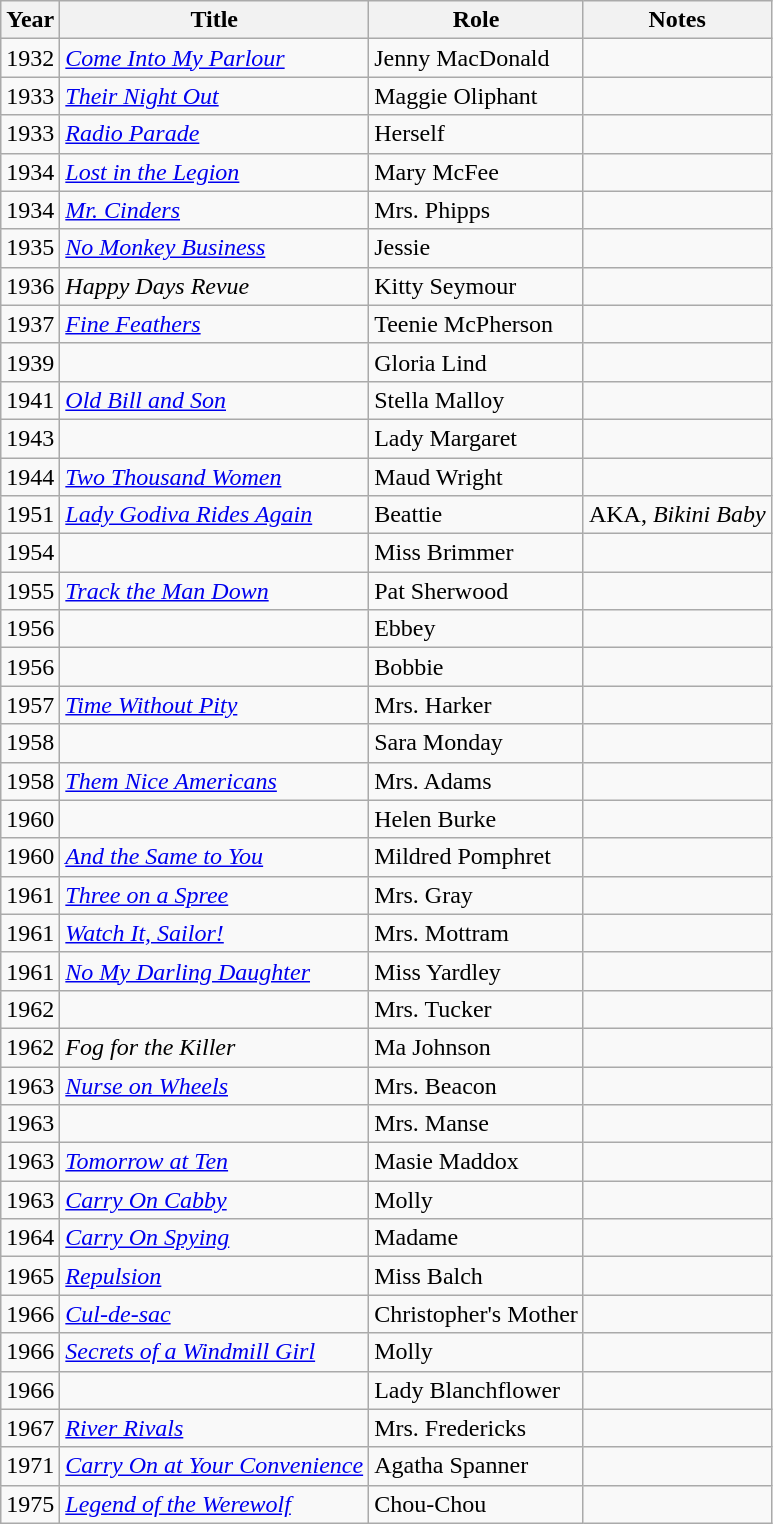<table class="wikitable sortable">
<tr>
<th>Year</th>
<th>Title</th>
<th>Role</th>
<th class="unsortable">Notes</th>
</tr>
<tr>
<td>1932</td>
<td><em><a href='#'>Come Into My Parlour</a></em></td>
<td>Jenny MacDonald</td>
<td></td>
</tr>
<tr>
<td>1933</td>
<td><em><a href='#'>Their Night Out</a></em></td>
<td>Maggie Oliphant</td>
<td></td>
</tr>
<tr>
<td>1933</td>
<td><em><a href='#'>Radio Parade</a></em></td>
<td>Herself</td>
<td></td>
</tr>
<tr>
<td>1934</td>
<td><em><a href='#'>Lost in the Legion</a></em></td>
<td>Mary McFee</td>
<td></td>
</tr>
<tr>
<td>1934</td>
<td><em><a href='#'>Mr. Cinders</a></em></td>
<td>Mrs. Phipps</td>
<td></td>
</tr>
<tr>
<td>1935</td>
<td><em><a href='#'>No Monkey Business</a></em></td>
<td>Jessie</td>
<td></td>
</tr>
<tr>
<td>1936</td>
<td><em>Happy Days Revue</em></td>
<td>Kitty Seymour</td>
<td></td>
</tr>
<tr>
<td>1937</td>
<td><em><a href='#'>Fine Feathers</a></em></td>
<td>Teenie McPherson</td>
<td></td>
</tr>
<tr>
<td>1939</td>
<td><em></em></td>
<td>Gloria Lind</td>
<td></td>
</tr>
<tr>
<td>1941</td>
<td><em><a href='#'>Old Bill and Son</a></em></td>
<td>Stella Malloy</td>
<td></td>
</tr>
<tr>
<td>1943</td>
<td><em></em></td>
<td>Lady Margaret</td>
<td></td>
</tr>
<tr>
<td>1944</td>
<td><em><a href='#'>Two Thousand Women</a></em></td>
<td>Maud Wright</td>
<td></td>
</tr>
<tr>
<td>1951</td>
<td><em><a href='#'>Lady Godiva Rides Again</a></em></td>
<td>Beattie</td>
<td>AKA, <em>Bikini Baby</em></td>
</tr>
<tr>
<td>1954</td>
<td><em></em></td>
<td>Miss Brimmer</td>
<td></td>
</tr>
<tr>
<td>1955</td>
<td><em><a href='#'>Track the Man Down</a></em></td>
<td>Pat Sherwood</td>
<td></td>
</tr>
<tr>
<td>1956</td>
<td><em></em></td>
<td>Ebbey</td>
<td></td>
</tr>
<tr>
<td>1956</td>
<td><em></em></td>
<td>Bobbie</td>
<td></td>
</tr>
<tr>
<td>1957</td>
<td><em><a href='#'>Time Without Pity</a></em></td>
<td>Mrs. Harker</td>
<td></td>
</tr>
<tr>
<td>1958</td>
<td><em></em></td>
<td>Sara Monday</td>
<td></td>
</tr>
<tr>
<td>1958</td>
<td><em><a href='#'>Them Nice Americans</a></em></td>
<td>Mrs. Adams</td>
<td></td>
</tr>
<tr>
<td>1960</td>
<td><em></em></td>
<td>Helen Burke</td>
<td></td>
</tr>
<tr>
<td>1960</td>
<td><em><a href='#'>And the Same to You</a></em></td>
<td>Mildred Pomphret</td>
<td></td>
</tr>
<tr>
<td>1961</td>
<td><em><a href='#'>Three on a Spree</a></em></td>
<td>Mrs. Gray</td>
<td></td>
</tr>
<tr>
<td>1961</td>
<td><em><a href='#'>Watch It, Sailor!</a></em></td>
<td>Mrs. Mottram</td>
<td></td>
</tr>
<tr>
<td>1961</td>
<td><em><a href='#'>No My Darling Daughter</a></em></td>
<td>Miss Yardley</td>
<td></td>
</tr>
<tr>
<td>1962</td>
<td><em></em></td>
<td>Mrs. Tucker</td>
<td></td>
</tr>
<tr>
<td>1962</td>
<td><em>Fog for the Killer</em></td>
<td>Ma Johnson</td>
<td></td>
</tr>
<tr>
<td>1963</td>
<td><em><a href='#'>Nurse on Wheels</a></em></td>
<td>Mrs. Beacon</td>
<td></td>
</tr>
<tr>
<td>1963</td>
<td><em></em></td>
<td>Mrs. Manse</td>
<td></td>
</tr>
<tr>
<td>1963</td>
<td><em><a href='#'>Tomorrow at Ten</a></em></td>
<td>Masie Maddox</td>
<td></td>
</tr>
<tr>
<td>1963</td>
<td><em><a href='#'>Carry On Cabby</a></em></td>
<td>Molly</td>
<td></td>
</tr>
<tr>
<td>1964</td>
<td><em><a href='#'>Carry On Spying</a></em></td>
<td>Madame</td>
<td></td>
</tr>
<tr>
<td>1965</td>
<td><em><a href='#'>Repulsion</a></em></td>
<td>Miss Balch</td>
<td></td>
</tr>
<tr>
<td>1966</td>
<td><em><a href='#'>Cul-de-sac</a></em></td>
<td>Christopher's Mother</td>
<td></td>
</tr>
<tr>
<td>1966</td>
<td><em><a href='#'>Secrets of a Windmill Girl</a></em></td>
<td>Molly</td>
<td></td>
</tr>
<tr>
<td>1966</td>
<td><em></em></td>
<td>Lady Blanchflower</td>
<td></td>
</tr>
<tr>
<td>1967</td>
<td><em><a href='#'>River Rivals</a></em></td>
<td>Mrs. Fredericks</td>
<td></td>
</tr>
<tr>
<td>1971</td>
<td><em><a href='#'>Carry On at Your Convenience</a></em></td>
<td>Agatha Spanner</td>
<td></td>
</tr>
<tr>
<td>1975</td>
<td><em><a href='#'>Legend of the Werewolf</a></em></td>
<td>Chou-Chou</td>
<td></td>
</tr>
</table>
